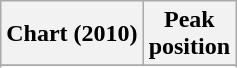<table class="wikitable">
<tr>
<th>Chart (2010)</th>
<th>Peak<br>position</th>
</tr>
<tr>
</tr>
<tr>
</tr>
<tr>
</tr>
<tr>
</tr>
<tr>
</tr>
<tr>
</tr>
</table>
